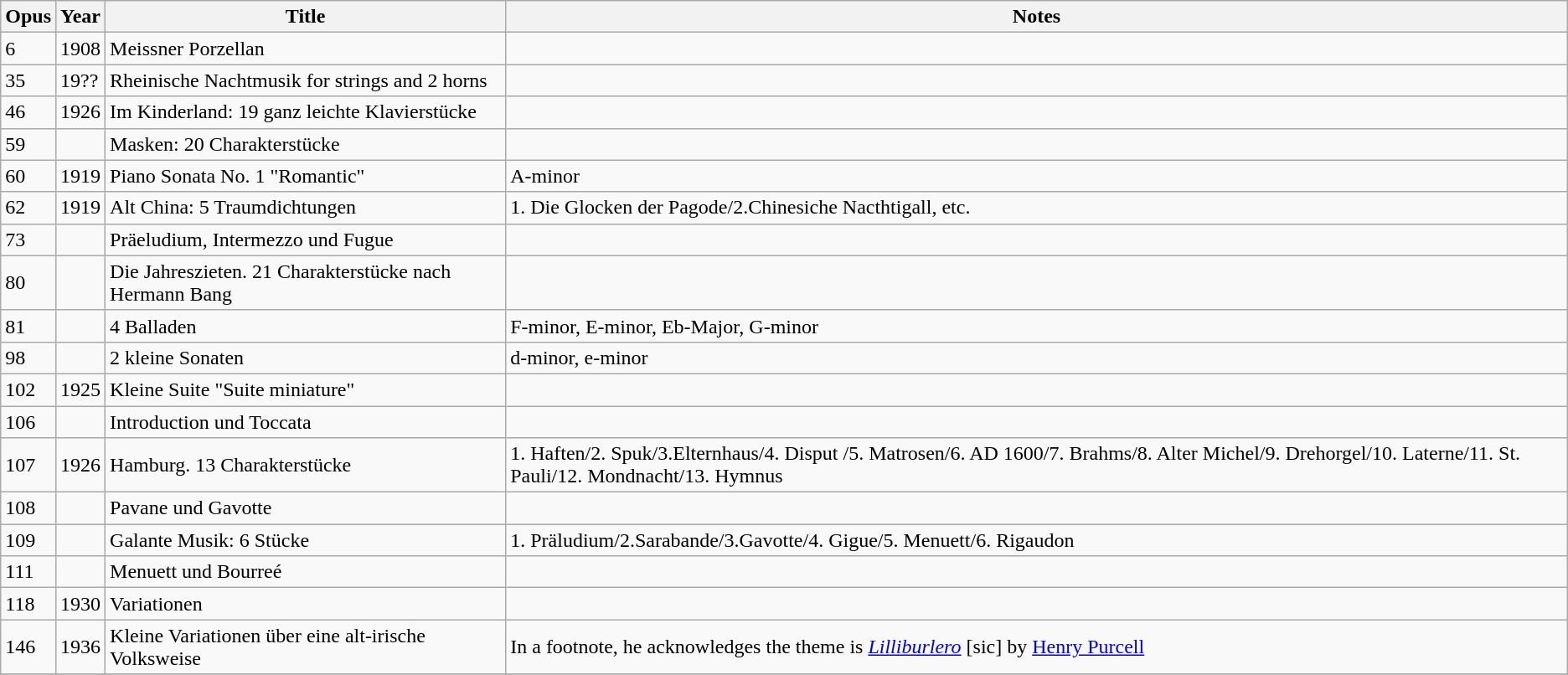<table class="wikitable">
<tr>
<th>Opus</th>
<th>Year</th>
<th>Title</th>
<th>Notes</th>
</tr>
<tr>
<td>6</td>
<td>1908</td>
<td>Meissner Porzellan</td>
<td></td>
</tr>
<tr>
<td>35</td>
<td>19??</td>
<td>Rheinische Nachtmusik for strings and 2 horns</td>
<td></td>
</tr>
<tr>
<td>46</td>
<td>1926</td>
<td>Im Kinderland: 19 ganz leichte Klavierstücke</td>
<td></td>
</tr>
<tr>
<td>59</td>
<td></td>
<td>Masken: 20 Charakterstücke</td>
<td></td>
</tr>
<tr>
<td>60</td>
<td>1919</td>
<td>Piano Sonata No. 1 "Romantic"</td>
<td>A-minor</td>
</tr>
<tr>
<td>62</td>
<td>1919</td>
<td>Alt China: 5 Traumdichtungen</td>
<td>1. Die Glocken der Pagode/2.Chinesiche Nacthtigall, etc.</td>
</tr>
<tr>
<td>73</td>
<td></td>
<td>Präeludium, Intermezzo und Fugue</td>
<td></td>
</tr>
<tr>
<td>80</td>
<td></td>
<td>Die Jahreszieten. 21 Charakterstücke nach Hermann Bang</td>
<td></td>
</tr>
<tr>
<td>81</td>
<td></td>
<td>4 Balladen</td>
<td>F-minor, E-minor, Eb-Major, G-minor</td>
</tr>
<tr>
<td>98</td>
<td></td>
<td>2 kleine Sonaten</td>
<td>d-minor, e-minor</td>
</tr>
<tr>
<td>102</td>
<td>1925</td>
<td>Kleine Suite "Suite miniature"</td>
<td></td>
</tr>
<tr>
<td>106</td>
<td></td>
<td>Introduction und Toccata</td>
<td></td>
</tr>
<tr>
<td>107</td>
<td>1926</td>
<td>Hamburg. 13 Charakterstücke</td>
<td>1. Haften/2. Spuk/3.Elternhaus/4. Disput /5. Matrosen/6. AD 1600/7. Brahms/8. Alter Michel/9. Drehorgel/10. Laterne/11. St. Pauli/12. Mondnacht/13. Hymnus</td>
</tr>
<tr>
<td>108</td>
<td></td>
<td>Pavane und Gavotte</td>
<td></td>
</tr>
<tr>
<td>109</td>
<td></td>
<td>Galante Musik: 6 Stücke</td>
<td>1. Präludium/2.Sarabande/3.Gavotte/4. Gigue/5. Menuett/6. Rigaudon</td>
</tr>
<tr>
<td>111</td>
<td></td>
<td>Menuett und Bourreé</td>
<td></td>
</tr>
<tr>
<td>118</td>
<td>1930</td>
<td>Variationen</td>
<td></td>
</tr>
<tr>
<td>146</td>
<td>1936</td>
<td>Kleine Variationen über eine alt-irische Volksweise</td>
<td>In a footnote, he acknowledges the theme is <em><a href='#'>Lilliburlero</a></em> [sic] by <a href='#'>Henry Purcell</a></td>
</tr>
<tr>
</tr>
</table>
